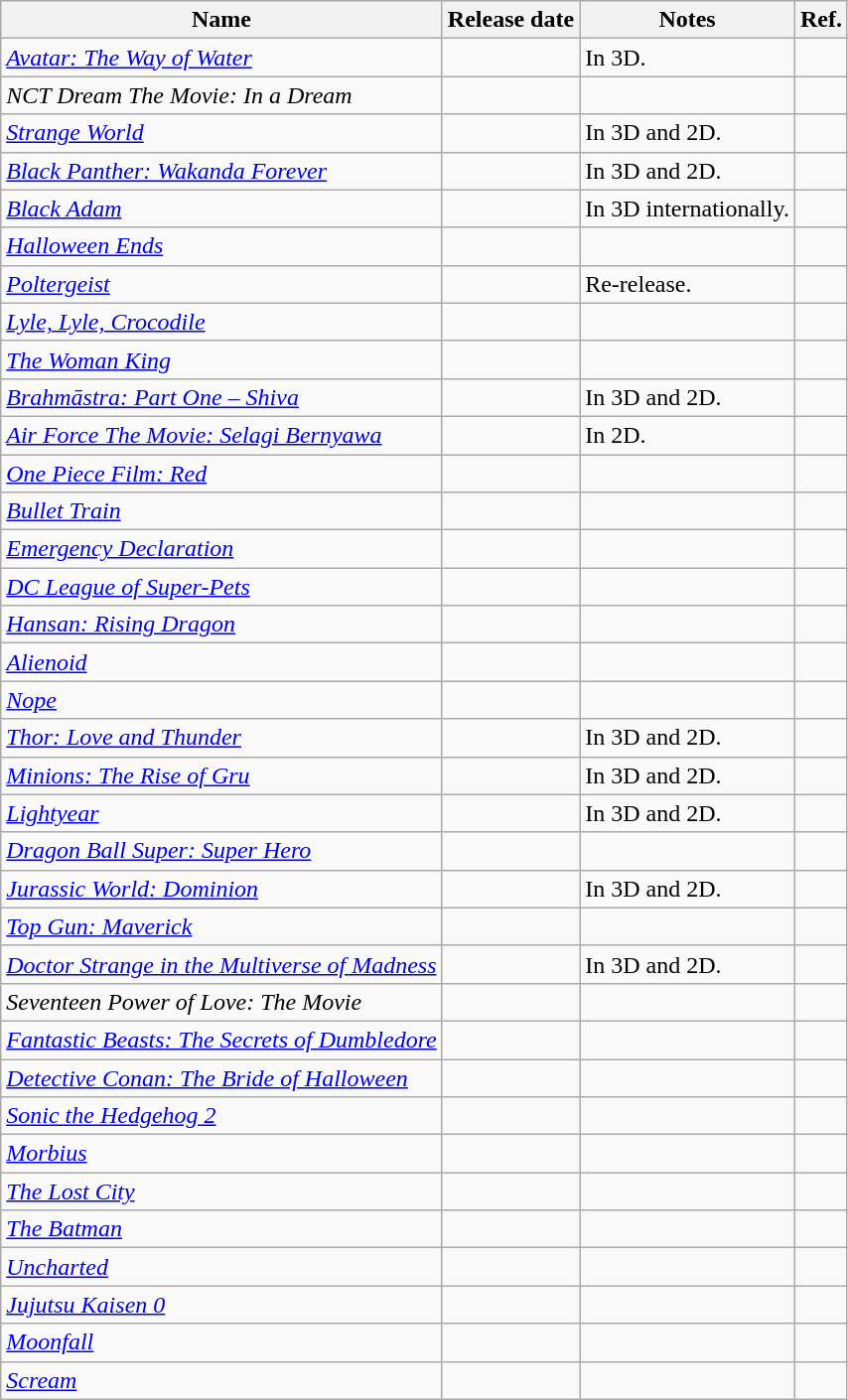<table class="wikitable sortable collapsible">
<tr>
<th scope="col">Name</th>
<th scope="col">Release date</th>
<th scope="col" class="unsortable">Notes</th>
<th scope="col" class="unsortable">Ref.</th>
</tr>
<tr>
<td><em><a href='#'>Avatar: The Way of Water</a></em></td>
<td align=center></td>
<td>In 3D.</td>
<td></td>
</tr>
<tr>
<td><em>NCT Dream The Movie: In a Dream</em></td>
<td align=center></td>
<td></td>
<td></td>
</tr>
<tr>
<td><em><a href='#'>Strange World</a></em></td>
<td align=center></td>
<td>In 3D and 2D.</td>
<td></td>
</tr>
<tr>
<td><em><a href='#'>Black Panther: Wakanda Forever</a></em></td>
<td align=center></td>
<td>In 3D and 2D.</td>
<td></td>
</tr>
<tr>
<td><em><a href='#'>Black Adam</a></em></td>
<td align=center></td>
<td>In 3D internationally.</td>
<td></td>
</tr>
<tr>
<td><em><a href='#'>Halloween Ends</a></em></td>
<td align=center></td>
<td></td>
<td></td>
</tr>
<tr>
<td><em><a href='#'>Poltergeist</a></em></td>
<td align=center></td>
<td>Re-release.</td>
<td></td>
</tr>
<tr>
<td><em><a href='#'>Lyle, Lyle, Crocodile</a></em></td>
<td align=center></td>
<td></td>
<td></td>
</tr>
<tr>
<td><em><a href='#'>The Woman King</a></em></td>
<td align=center></td>
<td></td>
<td></td>
</tr>
<tr>
<td><em><a href='#'>Brahmāstra: Part One – Shiva</a></em></td>
<td align=center></td>
<td>In 3D and 2D.</td>
<td></td>
</tr>
<tr>
<td><em><a href='#'>Air Force The Movie: Selagi Bernyawa</a></em></td>
<td align=center></td>
<td>In 2D.</td>
<td></td>
</tr>
<tr>
<td><em><a href='#'>One Piece Film: Red</a></em></td>
<td align=center></td>
<td></td>
<td></td>
</tr>
<tr>
<td><em><a href='#'>Bullet Train</a></em></td>
<td align=center></td>
<td></td>
<td></td>
</tr>
<tr>
<td><em><a href='#'>Emergency Declaration</a></em></td>
<td align=center></td>
<td></td>
<td></td>
</tr>
<tr>
<td><em><a href='#'>DC League of Super-Pets</a></em></td>
<td align=center></td>
<td></td>
<td></td>
</tr>
<tr>
<td><em><a href='#'>Hansan: Rising Dragon</a></em></td>
<td align=center></td>
<td></td>
<td></td>
</tr>
<tr>
<td><em><a href='#'>Alienoid</a></em></td>
<td align=center></td>
<td></td>
<td></td>
</tr>
<tr>
<td><em><a href='#'>Nope</a></em></td>
<td align=center></td>
<td></td>
<td></td>
</tr>
<tr>
<td><em><a href='#'>Thor: Love and Thunder</a></em></td>
<td align=center></td>
<td>In 3D and 2D.</td>
<td></td>
</tr>
<tr>
<td><em><a href='#'>Minions: The Rise of Gru</a></em></td>
<td align=center></td>
<td>In 3D and 2D.</td>
<td></td>
</tr>
<tr>
<td><em><a href='#'>Lightyear</a></em></td>
<td align=center></td>
<td>In 3D and 2D.</td>
<td></td>
</tr>
<tr>
<td><em><a href='#'>Dragon Ball Super: Super Hero</a></em></td>
<td align=center></td>
<td></td>
<td></td>
</tr>
<tr>
<td><em><a href='#'>Jurassic World: Dominion</a></em></td>
<td align=center></td>
<td>In 3D and 2D.</td>
<td></td>
</tr>
<tr>
<td><em><a href='#'>Top Gun: Maverick</a></em></td>
<td align=center></td>
<td></td>
<td></td>
</tr>
<tr>
<td><em><a href='#'>Doctor Strange in the Multiverse of Madness</a></em></td>
<td align=center></td>
<td>In 3D and 2D.</td>
<td></td>
</tr>
<tr>
<td><em>Seventeen Power of Love: The Movie</em></td>
<td align=center></td>
<td></td>
<td></td>
</tr>
<tr>
<td><em><a href='#'>Fantastic Beasts: The Secrets of Dumbledore</a></em></td>
<td align=center></td>
<td></td>
<td></td>
</tr>
<tr>
<td><em><a href='#'>Detective Conan: The Bride of Halloween</a></em></td>
<td align=center></td>
<td></td>
<td></td>
</tr>
<tr>
<td><em><a href='#'>Sonic the Hedgehog 2</a></em></td>
<td align=center></td>
<td></td>
<td></td>
</tr>
<tr>
<td><em><a href='#'>Morbius</a></em></td>
<td align=center></td>
<td></td>
<td></td>
</tr>
<tr>
<td><em><a href='#'>The Lost City</a></em></td>
<td align=center></td>
<td></td>
<td></td>
</tr>
<tr>
<td><em><a href='#'>The Batman</a></em></td>
<td align=center></td>
<td></td>
<td></td>
</tr>
<tr>
<td><em><a href='#'>Uncharted</a></em></td>
<td align=center></td>
<td></td>
<td></td>
</tr>
<tr>
<td><em><a href='#'>Jujutsu Kaisen 0</a></em></td>
<td align=center></td>
<td></td>
<td></td>
</tr>
<tr>
<td><em><a href='#'>Moonfall</a></em></td>
<td align=center></td>
<td></td>
<td></td>
</tr>
<tr>
<td><em><a href='#'>Scream</a></em></td>
<td align=center></td>
<td></td>
<td></td>
</tr>
</table>
